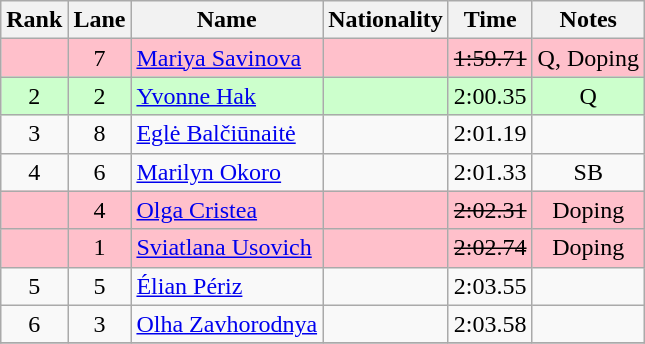<table class="wikitable sortable" style="text-align:center">
<tr>
<th>Rank</th>
<th>Lane</th>
<th>Name</th>
<th>Nationality</th>
<th>Time</th>
<th>Notes</th>
</tr>
<tr bgcolor=pink>
<td></td>
<td>7</td>
<td align="left"><a href='#'>Mariya Savinova</a></td>
<td align=left></td>
<td><s>1:59.71 </s></td>
<td>Q, Doping</td>
</tr>
<tr bgcolor=ccffcc>
<td>2</td>
<td>2</td>
<td align="left"><a href='#'>Yvonne Hak</a></td>
<td align=left></td>
<td>2:00.35</td>
<td>Q</td>
</tr>
<tr>
<td>3</td>
<td>8</td>
<td align="left"><a href='#'>Eglė Balčiūnaitė</a></td>
<td align=left></td>
<td>2:01.19</td>
<td></td>
</tr>
<tr>
<td>4</td>
<td>6</td>
<td align="left"><a href='#'>Marilyn Okoro</a></td>
<td align=left></td>
<td>2:01.33</td>
<td>SB</td>
</tr>
<tr bgcolor=pink>
<td></td>
<td>4</td>
<td align="left"><a href='#'>Olga Cristea</a></td>
<td align=left></td>
<td><s>2:02.31 </s></td>
<td>Doping</td>
</tr>
<tr bgcolor=pink>
<td></td>
<td>1</td>
<td align="left"><a href='#'>Sviatlana Usovich</a></td>
<td align=left></td>
<td><s>2:02.74 </s></td>
<td>Doping</td>
</tr>
<tr>
<td>5</td>
<td>5</td>
<td align="left"><a href='#'>Élian Périz</a></td>
<td align=left></td>
<td>2:03.55</td>
<td></td>
</tr>
<tr>
<td>6</td>
<td>3</td>
<td align="left"><a href='#'>Olha Zavhorodnya</a></td>
<td align=left></td>
<td>2:03.58</td>
<td></td>
</tr>
<tr>
</tr>
</table>
